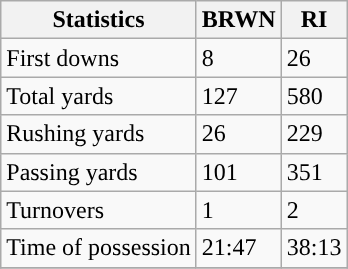<table class="wikitable">
<tr>
<th>Statistics</th>
<th>BRWN</th>
<th>RI</th>
</tr>
<tr>
<td>First downs</td>
<td>8</td>
<td>26</td>
</tr>
<tr>
<td>Total yards</td>
<td>127</td>
<td>580</td>
</tr>
<tr>
<td>Rushing yards</td>
<td>26</td>
<td>229</td>
</tr>
<tr>
<td>Passing yards</td>
<td>101</td>
<td>351</td>
</tr>
<tr>
<td>Turnovers</td>
<td>1</td>
<td>2</td>
</tr>
<tr>
<td>Time of possession</td>
<td>21:47</td>
<td>38:13</td>
</tr>
<tr>
</tr>
</table>
